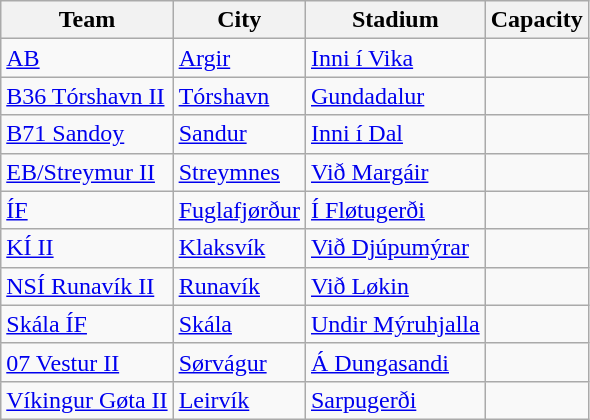<table class="wikitable sortable">
<tr>
<th>Team</th>
<th>City</th>
<th>Stadium</th>
<th>Capacity</th>
</tr>
<tr>
<td><a href='#'>AB</a></td>
<td><a href='#'>Argir</a></td>
<td><a href='#'>Inni í Vika</a></td>
<td></td>
</tr>
<tr>
<td><a href='#'>B36 Tórshavn II</a></td>
<td><a href='#'>Tórshavn</a></td>
<td><a href='#'>Gundadalur</a></td>
<td></td>
</tr>
<tr>
<td><a href='#'>B71 Sandoy</a></td>
<td><a href='#'>Sandur</a></td>
<td><a href='#'>Inni í Dal</a></td>
<td></td>
</tr>
<tr>
<td><a href='#'>EB/Streymur II</a></td>
<td><a href='#'>Streymnes</a></td>
<td><a href='#'>Við Margáir</a></td>
<td></td>
</tr>
<tr>
<td><a href='#'>ÍF</a></td>
<td><a href='#'>Fuglafjørður</a></td>
<td><a href='#'>Í Fløtugerði</a></td>
<td></td>
</tr>
<tr>
<td><a href='#'>KÍ II</a></td>
<td><a href='#'>Klaksvík</a></td>
<td><a href='#'>Við Djúpumýrar</a></td>
<td></td>
</tr>
<tr>
<td><a href='#'>NSÍ Runavík II</a></td>
<td><a href='#'>Runavík</a></td>
<td><a href='#'>Við Løkin</a></td>
<td></td>
</tr>
<tr>
<td><a href='#'>Skála ÍF</a></td>
<td><a href='#'>Skála</a></td>
<td><a href='#'>Undir Mýruhjalla</a></td>
<td></td>
</tr>
<tr>
<td><a href='#'>07 Vestur II</a></td>
<td><a href='#'>Sørvágur</a></td>
<td><a href='#'>Á Dungasandi</a></td>
<td></td>
</tr>
<tr>
<td><a href='#'>Víkingur Gøta II</a></td>
<td><a href='#'>Leirvík</a></td>
<td><a href='#'>Sarpugerði</a></td>
<td></td>
</tr>
</table>
